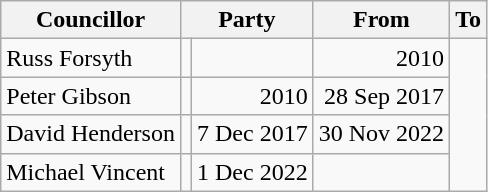<table class=wikitable>
<tr>
<th>Councillor</th>
<th colspan=2>Party</th>
<th>From</th>
<th>To</th>
</tr>
<tr>
<td>Russ Forsyth</td>
<td></td>
<td align=right></td>
<td align=right>2010</td>
</tr>
<tr>
<td>Peter Gibson</td>
<td></td>
<td align=right>2010</td>
<td align=right>28 Sep 2017</td>
</tr>
<tr>
<td>David Henderson</td>
<td></td>
<td align=right>7 Dec 2017</td>
<td align=right>30 Nov 2022</td>
</tr>
<tr>
<td>Michael Vincent</td>
<td></td>
<td align=right>1 Dec 2022</td>
<td></td>
</tr>
</table>
